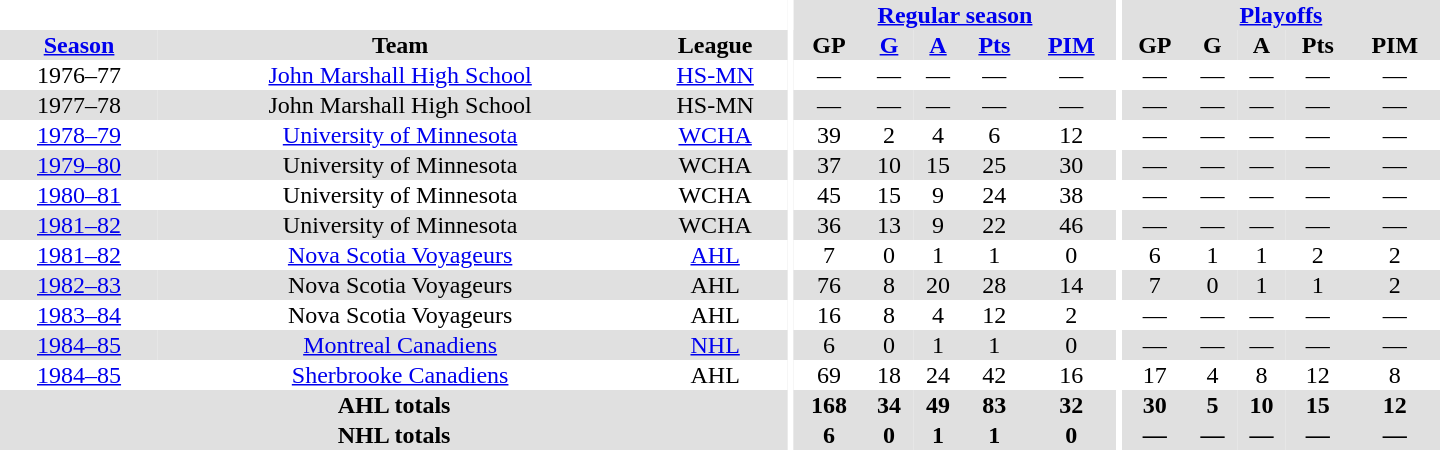<table border="0" cellpadding="1" cellspacing="0" style="text-align:center; width:60em">
<tr bgcolor="#e0e0e0">
<th colspan="3" bgcolor="#ffffff"></th>
<th rowspan="100" bgcolor="#ffffff"></th>
<th colspan="5"><a href='#'>Regular season</a></th>
<th rowspan="100" bgcolor="#ffffff"></th>
<th colspan="5"><a href='#'>Playoffs</a></th>
</tr>
<tr bgcolor="#e0e0e0">
<th><a href='#'>Season</a></th>
<th>Team</th>
<th>League</th>
<th>GP</th>
<th><a href='#'>G</a></th>
<th><a href='#'>A</a></th>
<th><a href='#'>Pts</a></th>
<th><a href='#'>PIM</a></th>
<th>GP</th>
<th>G</th>
<th>A</th>
<th>Pts</th>
<th>PIM</th>
</tr>
<tr>
<td>1976–77</td>
<td><a href='#'>John Marshall High School</a></td>
<td><a href='#'>HS-MN</a></td>
<td>—</td>
<td>—</td>
<td>—</td>
<td>—</td>
<td>—</td>
<td>—</td>
<td>—</td>
<td>—</td>
<td>—</td>
<td>—</td>
</tr>
<tr bgcolor="#e0e0e0">
<td>1977–78</td>
<td>John Marshall High School</td>
<td>HS-MN</td>
<td>—</td>
<td>—</td>
<td>—</td>
<td>—</td>
<td>—</td>
<td>—</td>
<td>—</td>
<td>—</td>
<td>—</td>
<td>—</td>
</tr>
<tr>
<td><a href='#'>1978–79</a></td>
<td><a href='#'>University of Minnesota</a></td>
<td><a href='#'>WCHA</a></td>
<td>39</td>
<td>2</td>
<td>4</td>
<td>6</td>
<td>12</td>
<td>—</td>
<td>—</td>
<td>—</td>
<td>—</td>
<td>—</td>
</tr>
<tr bgcolor="#e0e0e0">
<td><a href='#'>1979–80</a></td>
<td>University of Minnesota</td>
<td>WCHA</td>
<td>37</td>
<td>10</td>
<td>15</td>
<td>25</td>
<td>30</td>
<td>—</td>
<td>—</td>
<td>—</td>
<td>—</td>
<td>—</td>
</tr>
<tr>
<td><a href='#'>1980–81</a></td>
<td>University of Minnesota</td>
<td>WCHA</td>
<td>45</td>
<td>15</td>
<td>9</td>
<td>24</td>
<td>38</td>
<td>—</td>
<td>—</td>
<td>—</td>
<td>—</td>
<td>—</td>
</tr>
<tr bgcolor="#e0e0e0">
<td><a href='#'>1981–82</a></td>
<td>University of Minnesota</td>
<td>WCHA</td>
<td>36</td>
<td>13</td>
<td>9</td>
<td>22</td>
<td>46</td>
<td>—</td>
<td>—</td>
<td>—</td>
<td>—</td>
<td>—</td>
</tr>
<tr>
<td><a href='#'>1981–82</a></td>
<td><a href='#'>Nova Scotia Voyageurs</a></td>
<td><a href='#'>AHL</a></td>
<td>7</td>
<td>0</td>
<td>1</td>
<td>1</td>
<td>0</td>
<td>6</td>
<td>1</td>
<td>1</td>
<td>2</td>
<td>2</td>
</tr>
<tr bgcolor="#e0e0e0">
<td><a href='#'>1982–83</a></td>
<td>Nova Scotia Voyageurs</td>
<td>AHL</td>
<td>76</td>
<td>8</td>
<td>20</td>
<td>28</td>
<td>14</td>
<td>7</td>
<td>0</td>
<td>1</td>
<td>1</td>
<td>2</td>
</tr>
<tr>
<td><a href='#'>1983–84</a></td>
<td>Nova Scotia Voyageurs</td>
<td>AHL</td>
<td>16</td>
<td>8</td>
<td>4</td>
<td>12</td>
<td>2</td>
<td>—</td>
<td>—</td>
<td>—</td>
<td>—</td>
<td>—</td>
</tr>
<tr bgcolor="#e0e0e0">
<td><a href='#'>1984–85</a></td>
<td><a href='#'>Montreal Canadiens</a></td>
<td><a href='#'>NHL</a></td>
<td>6</td>
<td>0</td>
<td>1</td>
<td>1</td>
<td>0</td>
<td>—</td>
<td>—</td>
<td>—</td>
<td>—</td>
<td>—</td>
</tr>
<tr>
<td><a href='#'>1984–85</a></td>
<td><a href='#'>Sherbrooke Canadiens</a></td>
<td>AHL</td>
<td>69</td>
<td>18</td>
<td>24</td>
<td>42</td>
<td>16</td>
<td>17</td>
<td>4</td>
<td>8</td>
<td>12</td>
<td>8</td>
</tr>
<tr bgcolor="#e0e0e0">
<th colspan="3">AHL totals</th>
<th>168</th>
<th>34</th>
<th>49</th>
<th>83</th>
<th>32</th>
<th>30</th>
<th>5</th>
<th>10</th>
<th>15</th>
<th>12</th>
</tr>
<tr bgcolor="#e0e0e0">
<th colspan="3">NHL totals</th>
<th>6</th>
<th>0</th>
<th>1</th>
<th>1</th>
<th>0</th>
<th>—</th>
<th>—</th>
<th>—</th>
<th>—</th>
<th>—</th>
</tr>
</table>
